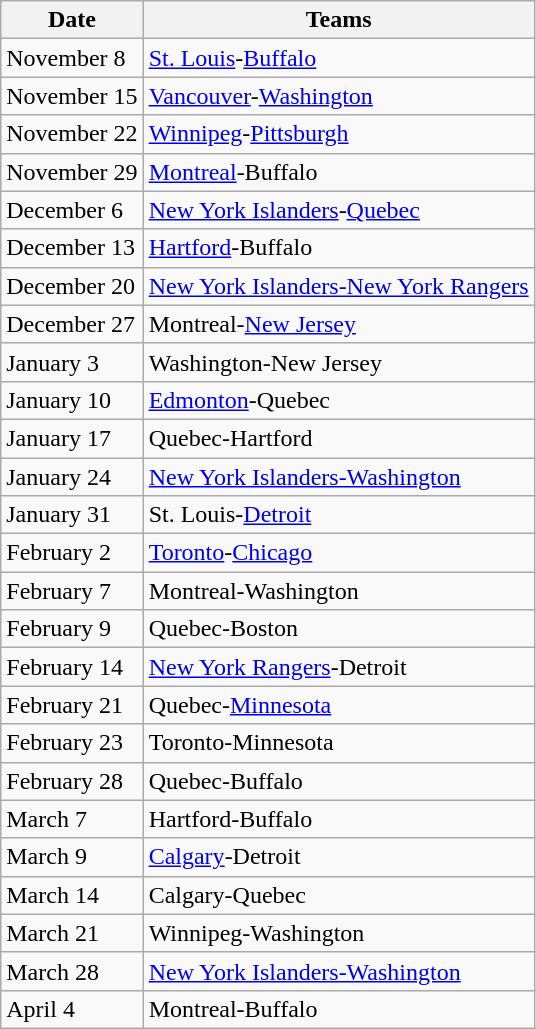<table class="wikitable">
<tr>
<th>Date</th>
<th>Teams</th>
</tr>
<tr>
<td>November 8</td>
<td><a href='#'>St. Louis</a>-<a href='#'>Buffalo</a></td>
</tr>
<tr>
<td>November 15</td>
<td><a href='#'>Vancouver</a>-<a href='#'>Washington</a></td>
</tr>
<tr>
<td>November 22</td>
<td><a href='#'>Winnipeg</a>-<a href='#'>Pittsburgh</a></td>
</tr>
<tr>
<td>November 29</td>
<td><a href='#'>Montreal</a>-Buffalo</td>
</tr>
<tr>
<td>December 6</td>
<td><a href='#'>New York Islanders</a>-<a href='#'>Quebec</a></td>
</tr>
<tr>
<td>December 13</td>
<td><a href='#'>Hartford</a>-Buffalo</td>
</tr>
<tr>
<td>December 20</td>
<td><a href='#'>New York Islanders-New York Rangers</a></td>
</tr>
<tr>
<td>December 27</td>
<td>Montreal-<a href='#'>New Jersey</a></td>
</tr>
<tr>
<td>January 3</td>
<td>Washington-New Jersey</td>
</tr>
<tr>
<td>January 10</td>
<td><a href='#'>Edmonton</a>-Quebec</td>
</tr>
<tr>
<td>January 17</td>
<td>Quebec-Hartford</td>
</tr>
<tr>
<td>January 24</td>
<td><a href='#'>New York Islanders-Washington</a></td>
</tr>
<tr>
<td>January 31</td>
<td>St. Louis-<a href='#'>Detroit</a></td>
</tr>
<tr>
<td>February 2</td>
<td><a href='#'>Toronto</a>-<a href='#'>Chicago</a></td>
</tr>
<tr>
<td>February 7</td>
<td>Montreal-Washington</td>
</tr>
<tr>
<td>February 9</td>
<td>Quebec-Boston</td>
</tr>
<tr>
<td>February 14</td>
<td><a href='#'>New York Rangers</a>-Detroit</td>
</tr>
<tr>
<td>February 21</td>
<td>Quebec-<a href='#'>Minnesota</a></td>
</tr>
<tr>
<td>February 23</td>
<td>Toronto-Minnesota</td>
</tr>
<tr>
<td>February 28</td>
<td>Quebec-Buffalo</td>
</tr>
<tr>
<td>March 7</td>
<td>Hartford-Buffalo</td>
</tr>
<tr>
<td>March 9</td>
<td><a href='#'>Calgary</a>-Detroit</td>
</tr>
<tr>
<td>March 14</td>
<td>Calgary-Quebec</td>
</tr>
<tr>
<td>March 21</td>
<td>Winnipeg-Washington</td>
</tr>
<tr>
<td>March 28</td>
<td><a href='#'>New York Islanders-Washington</a></td>
</tr>
<tr>
<td>April 4</td>
<td>Montreal-Buffalo</td>
</tr>
</table>
